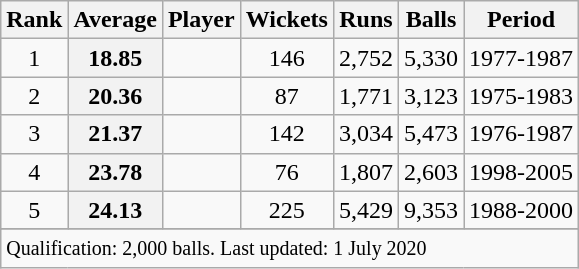<table class="wikitable plainrowheaders sortable">
<tr>
<th scope=col>Rank</th>
<th scope=col>Average</th>
<th scope=col>Player</th>
<th scope=col>Wickets</th>
<th scope=col>Runs</th>
<th scope=col>Balls</th>
<th scope=col>Period</th>
</tr>
<tr>
<td align=center>1</td>
<th scope=row style=text-align:center>18.85</th>
<td></td>
<td align=center>146</td>
<td align=center>2,752</td>
<td align=center>5,330</td>
<td>1977-1987</td>
</tr>
<tr>
<td align=center>2</td>
<th scope=row style=text-align:center>20.36</th>
<td></td>
<td align=center>87</td>
<td align=center>1,771</td>
<td align=center>3,123</td>
<td>1975-1983</td>
</tr>
<tr>
<td align=center>3</td>
<th scope=row style=text-align:center>21.37</th>
<td></td>
<td align=center>142</td>
<td align=center>3,034</td>
<td align=center>5,473</td>
<td>1976-1987</td>
</tr>
<tr>
<td align=center>4</td>
<th scope=row style=text-align:center>23.78</th>
<td></td>
<td align=center>76</td>
<td align=center>1,807</td>
<td align=center>2,603</td>
<td>1998-2005</td>
</tr>
<tr>
<td align=center>5</td>
<th scope=row style=text-align:center>24.13</th>
<td></td>
<td align=center>225</td>
<td align=center>5,429</td>
<td align=center>9,353</td>
<td>1988-2000</td>
</tr>
<tr>
</tr>
<tr class=sortbottom>
<td colspan=7><small>Qualification: 2,000 balls. Last updated: 1 July 2020</small></td>
</tr>
</table>
